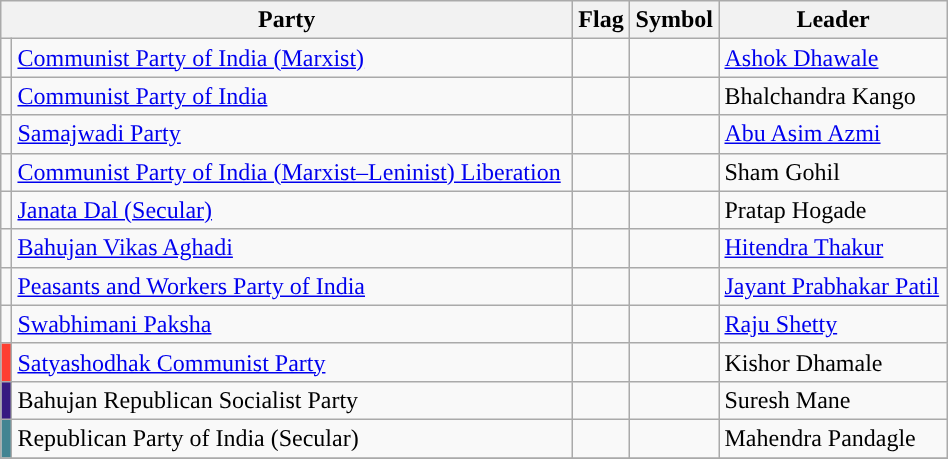<table class="wikitable" width="50%">
<tr>
<th colspan="2">Party</th>
<th>Flag</th>
<th>Symbol</th>
<th>Leader</th>
</tr>
<tr>
<td style="text-align:center; background:"></td>
<td><a href='#'>Communist Party of India (Marxist)</a></td>
<td></td>
<td></td>
<td><a href='#'>Ashok Dhawale</a></td>
</tr>
<tr>
<td style="text-align:center; background:"></td>
<td><a href='#'>Communist Party of India</a></td>
<td></td>
<td></td>
<td>Bhalchandra Kango</td>
</tr>
<tr>
<td style="text-align:center; background:"></td>
<td><a href='#'>Samajwadi Party</a></td>
<td></td>
<td></td>
<td><a href='#'>Abu Asim Azmi</a></td>
</tr>
<tr>
<td style="text-align:center; background:"></td>
<td><a href='#'>Communist Party of India (Marxist–Leninist) Liberation</a></td>
<td></td>
<td></td>
<td>Sham Gohil</td>
</tr>
<tr>
<td style="text-align:center; background:"></td>
<td><a href='#'>Janata Dal (Secular)</a></td>
<td></td>
<td></td>
<td>Pratap Hogade</td>
</tr>
<tr>
<td style="text-align:center; background:"></td>
<td><a href='#'>Bahujan Vikas Aghadi</a></td>
<td></td>
<td></td>
<td><a href='#'>Hitendra Thakur</a></td>
</tr>
<tr>
<td style="text-align:center; background:"></td>
<td><a href='#'>Peasants and Workers Party of India</a></td>
<td></td>
<td></td>
<td><a href='#'>Jayant Prabhakar Patil</a></td>
</tr>
<tr>
<td style="text-align:center; background:"></td>
<td><a href='#'>Swabhimani Paksha</a></td>
<td></td>
<td></td>
<td><a href='#'>Raju Shetty</a></td>
</tr>
<tr>
<td bgcolor=#fe3f31></td>
<td><a href='#'>Satyashodhak Communist Party</a></td>
<td></td>
<td></td>
<td>Kishor Dhamale</td>
</tr>
<tr>
<td bgcolor=#371a81></td>
<td>Bahujan Republican Socialist Party</td>
<td></td>
<td></td>
<td>Suresh Mane</td>
</tr>
<tr>
<td bgcolor=#428492></td>
<td>Republican Party of India (Secular)</td>
<td></td>
<td></td>
<td>Mahendra Pandagle</td>
</tr>
<tr>
</tr>
</table>
